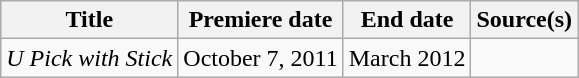<table class="wikitable sortable">
<tr>
<th>Title</th>
<th>Premiere date</th>
<th>End date</th>
<th>Source(s)</th>
</tr>
<tr>
<td><em>U Pick with Stick</em></td>
<td>October 7, 2011</td>
<td>March 2012</td>
<td></td>
</tr>
</table>
